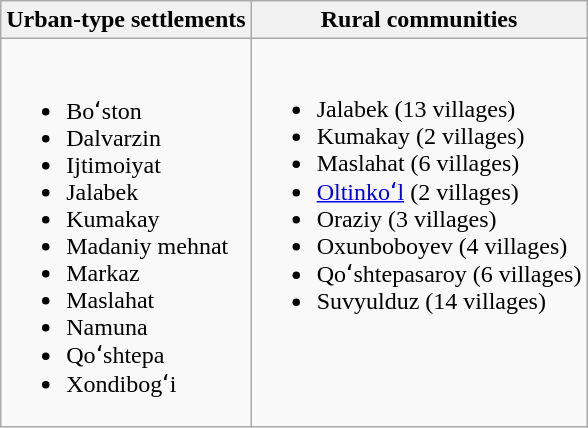<table class=wikitable>
<tr>
<th>Urban-type settlements</th>
<th>Rural communities</th>
</tr>
<tr>
<td style="vertical-align: top;"><br><ul><li>Boʻston</li><li>Dalvarzin</li><li>Ijtimoiyat</li><li>Jalabek</li><li>Kumakay</li><li>Madaniy mehnat</li><li>Markaz</li><li>Maslahat</li><li>Namuna</li><li>Qoʻshtepa</li><li>Xondibogʻi</li></ul></td>
<td style="vertical-align: top;"><br><ul><li>Jalabek (13 villages)</li><li>Kumakay (2 villages)</li><li>Maslahat (6 villages)</li><li><a href='#'>Oltinkoʻl</a> (2 villages)</li><li>Oraziy (3 villages)</li><li>Oxunboboyev (4 villages)</li><li>Qoʻshtepasaroy (6 villages)</li><li>Suvyulduz (14 villages)</li></ul></td>
</tr>
</table>
